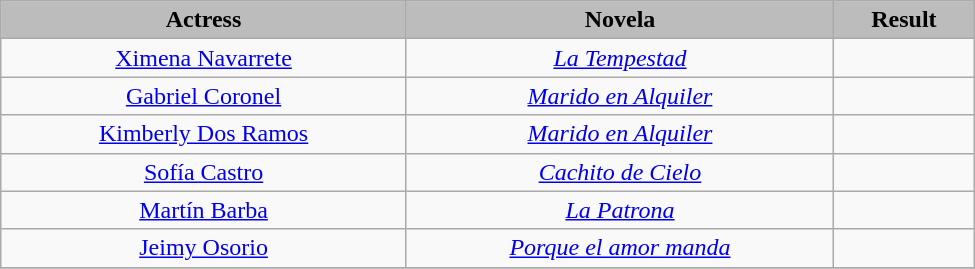<table class="wikitable" width=650px>
<tr style="text-align: center; top">
<th style="background:#bcbcbc;">Actress</th>
<th style="background:#bcbcbc;">Novela</th>
<th style="background:#bcbcbc;">Result</th>
</tr>
<tr style="text-align: center; top">
<td><a href='#'>Ximena Navarrete</a></td>
<td><em><a href='#'>La Tempestad</a></em></td>
<td></td>
</tr>
<tr style="text-align: center; top">
<td><a href='#'>Gabriel Coronel</a></td>
<td><em><a href='#'>Marido en Alquiler</a></em></td>
<td></td>
</tr>
<tr style="text-align: center; top">
<td><a href='#'>Kimberly Dos Ramos</a></td>
<td><em><a href='#'>Marido en Alquiler</a></em></td>
<td></td>
</tr>
<tr style="text-align: center; top">
<td><a href='#'>Sofía Castro</a></td>
<td><em><a href='#'>Cachito de Cielo</a></em></td>
<td></td>
</tr>
<tr style="text-align: center; top">
<td><a href='#'>Martín Barba</a></td>
<td><em><a href='#'>La Patrona</a></em></td>
<td></td>
</tr>
<tr style="text-align: center; top">
<td><a href='#'>Jeimy Osorio</a></td>
<td><em><a href='#'>Porque el amor manda</a></em></td>
<td></td>
</tr>
<tr style="text-align: center; top">
</tr>
</table>
